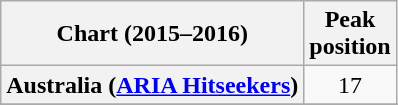<table class="wikitable sortable plainrowheaders" style="text-align:center;">
<tr>
<th>Chart (2015–2016)</th>
<th>Peak<br>position</th>
</tr>
<tr>
<th scope="row">Australia (<a href='#'>ARIA Hitseekers</a>)</th>
<td>17</td>
</tr>
<tr>
</tr>
<tr>
</tr>
<tr>
</tr>
<tr>
</tr>
<tr>
</tr>
<tr>
</tr>
</table>
